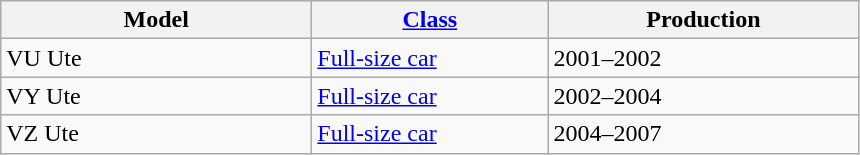<table class="wikitable">
<tr>
<th style="width:200px;">Model</th>
<th style="width:150px;"><a href='#'>Class</a></th>
<th style="width:200px;">Production</th>
</tr>
<tr>
<td valign="top">VU Ute</td>
<td valign="top"><a href='#'>Full-size car</a></td>
<td valign="top">2001–2002</td>
</tr>
<tr>
<td valign="top">VY Ute</td>
<td valign="top"><a href='#'>Full-size car</a></td>
<td valign="top">2002–2004</td>
</tr>
<tr>
<td valign="top">VZ Ute</td>
<td valign="top"><a href='#'>Full-size car</a></td>
<td valign="top">2004–2007</td>
</tr>
</table>
